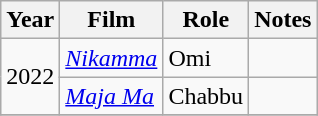<table class="wikitable sortable plainrowheaders">
<tr>
<th scope=col>Year</th>
<th Scope=col>Film</th>
<th Scope=col>Role</th>
<th Scope=col>Notes</th>
</tr>
<tr>
<td rowspan= "2">2022</td>
<td><em><a href='#'>Nikamma</a></em></td>
<td>Omi</td>
<td></td>
</tr>
<tr>
<td><em><a href='#'>Maja Ma</a></em></td>
<td>Chabbu</td>
<td></td>
</tr>
<tr>
</tr>
</table>
